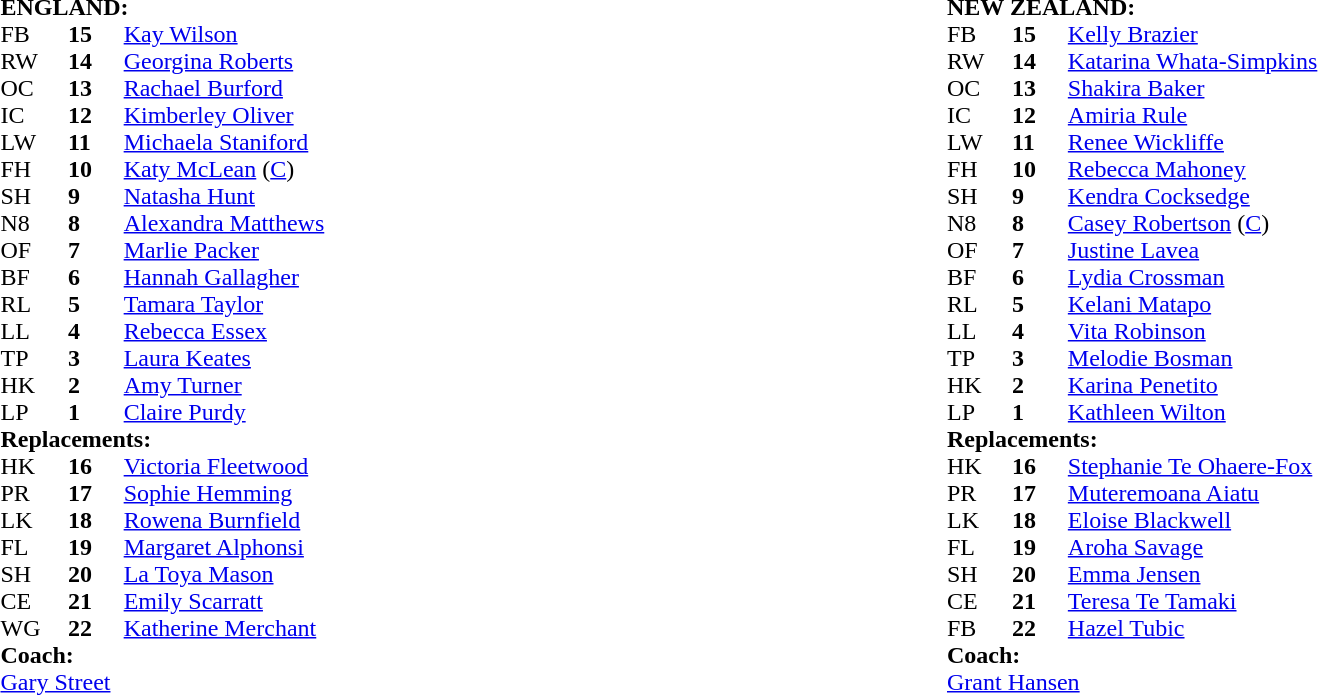<table style="width:100%">
<tr>
<td width="50%"><br><table cellspacing="0" cellpadding="0">
<tr>
<td colspan="4"><strong>ENGLAND:</strong></td>
</tr>
<tr>
<th width="3%"></th>
<th width="3%"></th>
<th width="22%"></th>
<th width="22%"></th>
</tr>
<tr>
<td>FB</td>
<td><strong>15</strong></td>
<td><a href='#'>Kay Wilson</a></td>
</tr>
<tr>
<td>RW</td>
<td><strong>14</strong></td>
<td><a href='#'>Georgina Roberts</a></td>
<td></td>
</tr>
<tr>
<td>OC</td>
<td><strong>13</strong></td>
<td><a href='#'>Rachael Burford</a></td>
</tr>
<tr>
<td>IC</td>
<td><strong>12</strong></td>
<td><a href='#'>Kimberley Oliver</a></td>
<td></td>
</tr>
<tr>
<td>LW</td>
<td><strong>11</strong></td>
<td><a href='#'>Michaela Staniford</a></td>
<td></td>
</tr>
<tr>
<td>FH</td>
<td><strong>10</strong></td>
<td><a href='#'>Katy McLean</a> (<a href='#'>C</a>)</td>
</tr>
<tr>
<td>SH</td>
<td><strong>9</strong></td>
<td><a href='#'>Natasha Hunt</a></td>
<td></td>
</tr>
<tr>
<td>N8</td>
<td><strong>8</strong></td>
<td><a href='#'>Alexandra Matthews</a></td>
</tr>
<tr>
<td>OF</td>
<td><strong>7</strong></td>
<td><a href='#'>Marlie Packer</a></td>
</tr>
<tr>
<td>BF</td>
<td><strong>6</strong></td>
<td><a href='#'>Hannah Gallagher</a></td>
<td></td>
</tr>
<tr>
<td>RL</td>
<td><strong>5</strong></td>
<td><a href='#'>Tamara Taylor</a></td>
</tr>
<tr>
<td>LL</td>
<td><strong>4</strong></td>
<td><a href='#'>Rebecca Essex</a></td>
<td></td>
</tr>
<tr>
<td>TP</td>
<td><strong>3</strong></td>
<td><a href='#'>Laura Keates</a></td>
<td></td>
</tr>
<tr>
<td>HK</td>
<td><strong>2</strong></td>
<td><a href='#'>Amy Turner</a></td>
<td></td>
</tr>
<tr>
<td>LP</td>
<td><strong>1</strong></td>
<td><a href='#'>Claire Purdy</a></td>
</tr>
<tr>
<td colspan=4><strong>Replacements:</strong></td>
</tr>
<tr>
<td>HK</td>
<td><strong>16</strong></td>
<td><a href='#'>Victoria Fleetwood</a></td>
<td></td>
</tr>
<tr>
<td>PR</td>
<td><strong>17</strong></td>
<td><a href='#'>Sophie Hemming</a></td>
<td></td>
</tr>
<tr>
<td>LK</td>
<td><strong>18</strong></td>
<td><a href='#'>Rowena Burnfield</a></td>
<td></td>
</tr>
<tr>
<td>FL</td>
<td><strong>19</strong></td>
<td><a href='#'>Margaret Alphonsi</a></td>
<td></td>
</tr>
<tr>
<td>SH</td>
<td><strong>20</strong></td>
<td><a href='#'>La Toya Mason</a></td>
</tr>
<tr>
<td>CE</td>
<td><strong>21</strong></td>
<td><a href='#'>Emily Scarratt</a></td>
<td></td>
</tr>
<tr>
<td>WG</td>
<td><strong>22</strong></td>
<td><a href='#'>Katherine Merchant</a></td>
<td></td>
</tr>
<tr>
<td colspan="4"><strong>Coach:</strong></td>
</tr>
<tr>
<td colspan="4"> <a href='#'>Gary Street</a></td>
</tr>
<tr>
</tr>
</table>
</td>
<td width="50%"><br><table cellspacing="0" cellpadding="0">
<tr>
<td colspan="4"><strong>NEW ZEALAND:</strong></td>
</tr>
<tr>
<th width="3%"></th>
<th width="3%"></th>
<th width="22%"></th>
<th width="22%"></th>
</tr>
<tr>
<td>FB</td>
<td><strong>15</strong></td>
<td><a href='#'>Kelly Brazier</a></td>
</tr>
<tr>
<td>RW</td>
<td><strong>14</strong></td>
<td><a href='#'>Katarina Whata-Simpkins</a></td>
</tr>
<tr>
<td>OC</td>
<td><strong>13</strong></td>
<td><a href='#'>Shakira Baker</a></td>
</tr>
<tr>
<td>IC</td>
<td><strong>12</strong></td>
<td><a href='#'>Amiria Rule</a></td>
<td></td>
</tr>
<tr>
<td>LW</td>
<td><strong>11</strong></td>
<td><a href='#'>Renee Wickliffe</a></td>
</tr>
<tr>
<td>FH</td>
<td><strong>10</strong></td>
<td><a href='#'>Rebecca Mahoney</a></td>
<td></td>
</tr>
<tr>
<td>SH</td>
<td><strong>9</strong></td>
<td><a href='#'>Kendra Cocksedge</a></td>
<td></td>
</tr>
<tr>
<td>N8</td>
<td><strong>8</strong></td>
<td><a href='#'>Casey Robertson</a> (<a href='#'>C</a>)</td>
</tr>
<tr>
<td>OF</td>
<td><strong>7</strong></td>
<td><a href='#'>Justine Lavea</a></td>
</tr>
<tr>
<td>BF</td>
<td><strong>6</strong></td>
<td><a href='#'>Lydia Crossman</a></td>
<td></td>
</tr>
<tr>
<td>RL</td>
<td><strong>5</strong></td>
<td><a href='#'>Kelani Matapo</a></td>
<td></td>
</tr>
<tr>
<td>LL</td>
<td><strong>4</strong></td>
<td><a href='#'>Vita Robinson</a></td>
<td></td>
</tr>
<tr>
<td>TP</td>
<td><strong>3</strong></td>
<td><a href='#'>Melodie Bosman</a></td>
<td></td>
</tr>
<tr>
<td>HK</td>
<td><strong>2</strong></td>
<td><a href='#'>Karina Penetito</a></td>
</tr>
<tr>
<td>LP</td>
<td><strong>1</strong></td>
<td><a href='#'>Kathleen Wilton</a></td>
<td></td>
</tr>
<tr>
<td colspan=4><strong>Replacements:</strong></td>
</tr>
<tr>
<td>HK</td>
<td><strong>16</strong></td>
<td><a href='#'>Stephanie Te Ohaere-Fox</a></td>
<td></td>
</tr>
<tr>
<td>PR</td>
<td><strong>17</strong></td>
<td><a href='#'>Muteremoana Aiatu</a></td>
<td></td>
</tr>
<tr>
<td>LK</td>
<td><strong>18</strong></td>
<td><a href='#'>Eloise Blackwell</a></td>
<td></td>
</tr>
<tr>
<td>FL</td>
<td><strong>19</strong></td>
<td><a href='#'>Aroha Savage</a></td>
<td></td>
</tr>
<tr>
<td>SH</td>
<td><strong>20</strong></td>
<td><a href='#'>Emma Jensen</a></td>
<td></td>
</tr>
<tr>
<td>CE</td>
<td><strong>21</strong></td>
<td><a href='#'>Teresa Te Tamaki</a></td>
<td></td>
</tr>
<tr>
<td>FB</td>
<td><strong>22</strong></td>
<td><a href='#'>Hazel Tubic</a></td>
<td></td>
</tr>
<tr>
<td colspan="4"><strong>Coach:</strong></td>
</tr>
<tr>
<td colspan="4"> <a href='#'>Grant Hansen</a></td>
</tr>
<tr>
</tr>
</table>
</td>
</tr>
</table>
